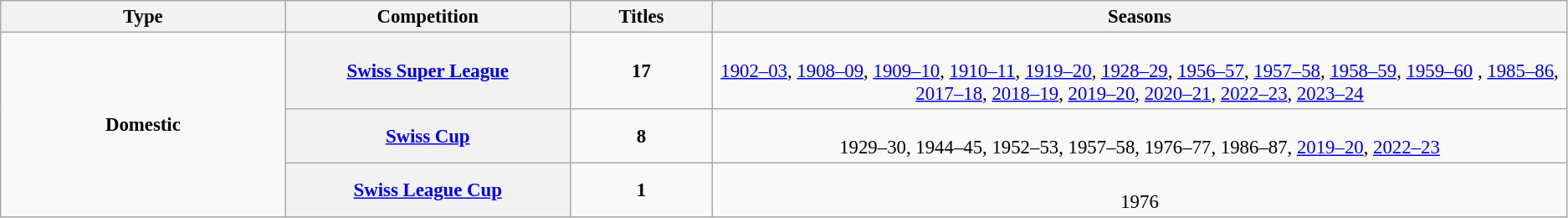<table class="wikitable plainrowheaders" style="font-size:95%; text-align:center;">
<tr>
<th style="width: 10%;">Type</th>
<th style="width: 10%;">Competition</th>
<th style="width: 5%;">Titles</th>
<th style="width: 30%;">Seasons</th>
</tr>
<tr>
<td rowspan="3"><strong>Domestic</strong></td>
<th scope=col><a href='#'>Swiss Super League</a></th>
<td><strong>17</strong></td>
<td><br><a href='#'>1902–03</a>,
<a href='#'>1908–09</a>, 
<a href='#'>1909–10</a>, 
<a href='#'>1910–11</a>, 
<a href='#'>1919–20</a>, 
<a href='#'>1928–29</a>, 
<a href='#'>1956–57</a>, 
<a href='#'>1957–58</a>, 
<a href='#'>1958–59</a>, 
<a href='#'>1959–60</a>  , 
<a href='#'>1985–86</a>, 
<a href='#'>2017–18</a>,
<a href='#'>2018–19</a>,
<a href='#'>2019–20</a>,
<a href='#'>2020–21</a>,
<a href='#'>2022–23</a>,
<a href='#'>2023–24</a></td>
</tr>
<tr>
<th scope="col"><a href='#'>Swiss Cup</a></th>
<td><strong>8</strong></td>
<td><br>1929–30, 
1944–45, 
1952–53, 
1957–58, 
1976–77, 
1986–87, 
<a href='#'>2019–20</a>,
<a href='#'>2022–23</a></td>
</tr>
<tr>
<th scope="col"><a href='#'>Swiss League Cup</a></th>
<td><strong>1</strong></td>
<td><br>1976</td>
</tr>
</table>
